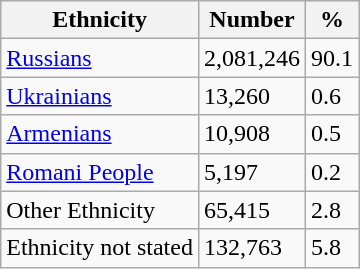<table class="wikitable">
<tr>
<th>Ethnicity</th>
<th>Number</th>
<th>%</th>
</tr>
<tr>
<td><a href='#'>Russians</a></td>
<td>2,081,246</td>
<td>90.1</td>
</tr>
<tr>
<td><a href='#'>Ukrainians</a></td>
<td>13,260</td>
<td>0.6</td>
</tr>
<tr>
<td><a href='#'>Armenians</a></td>
<td>10,908</td>
<td>0.5</td>
</tr>
<tr>
<td><a href='#'>Romani People</a></td>
<td>5,197</td>
<td>0.2</td>
</tr>
<tr>
<td>Other Ethnicity</td>
<td>65,415</td>
<td>2.8</td>
</tr>
<tr>
<td>Ethnicity not stated</td>
<td>132,763</td>
<td>5.8</td>
</tr>
</table>
